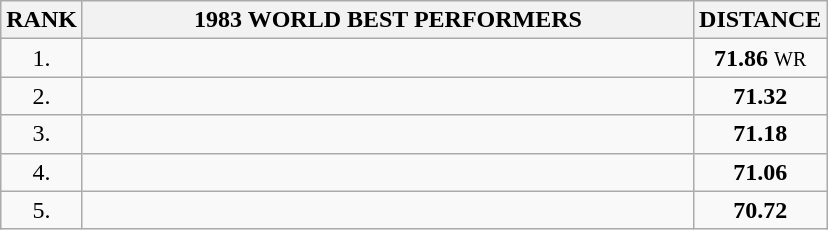<table class=wikitable>
<tr>
<th>RANK</th>
<th align="center" style="width: 25em">1983 WORLD BEST PERFORMERS</th>
<th align="center" style="width: 5em">DISTANCE</th>
</tr>
<tr>
<td align="center">1.</td>
<td></td>
<td align="center"><strong>71.86</strong> <small>WR</small></td>
</tr>
<tr>
<td align="center">2.</td>
<td></td>
<td align="center"><strong>71.32</strong></td>
</tr>
<tr>
<td align="center">3.</td>
<td></td>
<td align="center"><strong>71.18</strong></td>
</tr>
<tr>
<td align="center">4.</td>
<td></td>
<td align="center"><strong>71.06</strong></td>
</tr>
<tr>
<td align="center">5.</td>
<td></td>
<td align="center"><strong>70.72</strong></td>
</tr>
</table>
